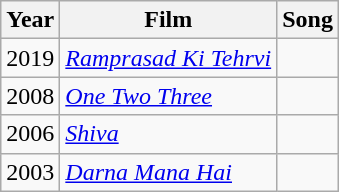<table class="wikitable sortable">
<tr>
<th>Year</th>
<th>Film</th>
<th>Song</th>
</tr>
<tr>
<td>2019</td>
<td><em><a href='#'>Ramprasad Ki Tehrvi</a></em></td>
<td></td>
</tr>
<tr>
<td>2008</td>
<td><em><a href='#'>One Two Three</a></em></td>
<td></td>
</tr>
<tr>
<td>2006</td>
<td><em><a href='#'>Shiva</a></em></td>
<td></td>
</tr>
<tr>
<td>2003</td>
<td><em><a href='#'>Darna Mana Hai</a></em></td>
<td></td>
</tr>
</table>
